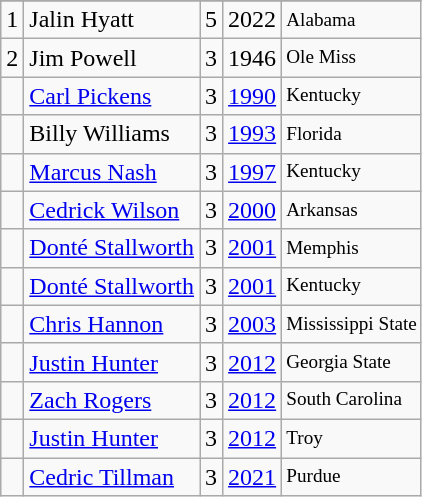<table class="wikitable">
<tr>
</tr>
<tr>
<td>1</td>
<td>Jalin Hyatt</td>
<td>5</td>
<td>2022</td>
<td style="font-size:80%;">Alabama</td>
</tr>
<tr>
<td>2</td>
<td>Jim Powell</td>
<td>3</td>
<td>1946</td>
<td style="font-size:80%;">Ole Miss</td>
</tr>
<tr>
<td></td>
<td><a href='#'>Carl Pickens</a></td>
<td>3</td>
<td><a href='#'>1990</a></td>
<td style="font-size:80%;">Kentucky</td>
</tr>
<tr>
<td></td>
<td>Billy Williams</td>
<td>3</td>
<td><a href='#'>1993</a></td>
<td style="font-size:80%;">Florida</td>
</tr>
<tr>
<td></td>
<td><a href='#'>Marcus Nash</a></td>
<td>3</td>
<td><a href='#'>1997</a></td>
<td style="font-size:80%;">Kentucky</td>
</tr>
<tr>
<td></td>
<td><a href='#'>Cedrick Wilson</a></td>
<td>3</td>
<td><a href='#'>2000</a></td>
<td style="font-size:80%;">Arkansas</td>
</tr>
<tr>
<td></td>
<td><a href='#'>Donté Stallworth</a></td>
<td>3</td>
<td><a href='#'>2001</a></td>
<td style="font-size:80%;">Memphis</td>
</tr>
<tr>
<td></td>
<td><a href='#'>Donté Stallworth</a></td>
<td>3</td>
<td><a href='#'>2001</a></td>
<td style="font-size:80%;">Kentucky</td>
</tr>
<tr>
<td></td>
<td><a href='#'>Chris Hannon</a></td>
<td>3</td>
<td><a href='#'>2003</a></td>
<td style="font-size:80%;">Mississippi State</td>
</tr>
<tr>
<td></td>
<td><a href='#'>Justin Hunter</a></td>
<td>3</td>
<td><a href='#'>2012</a></td>
<td style="font-size:80%;">Georgia State</td>
</tr>
<tr>
<td></td>
<td><a href='#'>Zach Rogers</a></td>
<td>3</td>
<td><a href='#'>2012</a></td>
<td style="font-size:80%;">South Carolina</td>
</tr>
<tr>
<td></td>
<td><a href='#'>Justin Hunter</a></td>
<td>3</td>
<td><a href='#'>2012</a></td>
<td style="font-size:80%;">Troy</td>
</tr>
<tr>
<td></td>
<td><a href='#'>Cedric Tillman</a></td>
<td>3</td>
<td><a href='#'>2021</a></td>
<td style="font-size:80%;">Purdue</td>
</tr>
</table>
